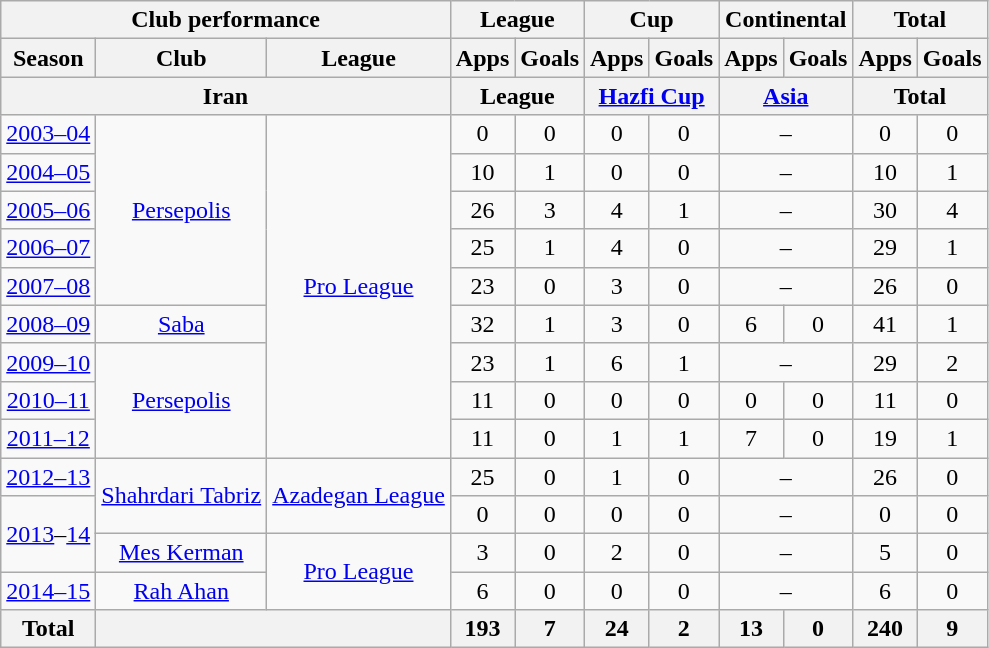<table class="wikitable" style="text-align:center">
<tr>
<th colspan=3>Club performance</th>
<th colspan=2>League</th>
<th colspan=2>Cup</th>
<th colspan=2>Continental</th>
<th colspan=2>Total</th>
</tr>
<tr>
<th>Season</th>
<th>Club</th>
<th>League</th>
<th>Apps</th>
<th>Goals</th>
<th>Apps</th>
<th>Goals</th>
<th>Apps</th>
<th>Goals</th>
<th>Apps</th>
<th>Goals</th>
</tr>
<tr>
<th colspan=3>Iran</th>
<th colspan=2>League</th>
<th colspan=2><a href='#'>Hazfi Cup</a></th>
<th colspan=2><a href='#'>Asia</a></th>
<th colspan=2>Total</th>
</tr>
<tr>
<td><a href='#'>2003–04</a></td>
<td rowspan="5"><a href='#'>Persepolis</a></td>
<td rowspan="9"><a href='#'>Pro League</a></td>
<td>0</td>
<td>0</td>
<td>0</td>
<td>0</td>
<td colspan="2">–</td>
<td>0</td>
<td>0</td>
</tr>
<tr>
<td><a href='#'>2004–05</a></td>
<td>10</td>
<td>1</td>
<td>0</td>
<td>0</td>
<td colspan="2">–</td>
<td>10</td>
<td>1</td>
</tr>
<tr>
<td><a href='#'>2005–06</a></td>
<td>26</td>
<td>3</td>
<td>4</td>
<td>1</td>
<td colspan="2">–</td>
<td>30</td>
<td>4</td>
</tr>
<tr>
<td><a href='#'>2006–07</a></td>
<td>25</td>
<td>1</td>
<td>4</td>
<td>0</td>
<td colspan="2">–</td>
<td>29</td>
<td>1</td>
</tr>
<tr>
<td><a href='#'>2007–08</a></td>
<td>23</td>
<td>0</td>
<td>3</td>
<td>0</td>
<td colspan="2">–</td>
<td>26</td>
<td>0</td>
</tr>
<tr>
<td><a href='#'>2008–09</a></td>
<td><a href='#'>Saba</a></td>
<td>32</td>
<td>1</td>
<td>3</td>
<td>0</td>
<td>6</td>
<td>0</td>
<td>41</td>
<td>1</td>
</tr>
<tr>
<td><a href='#'>2009–10</a></td>
<td rowspan="3"><a href='#'>Persepolis</a></td>
<td>23</td>
<td>1</td>
<td>6</td>
<td>1</td>
<td colspan="2">–</td>
<td>29</td>
<td>2</td>
</tr>
<tr>
<td><a href='#'>2010–11</a></td>
<td>11</td>
<td>0</td>
<td>0</td>
<td>0</td>
<td>0</td>
<td>0</td>
<td>11</td>
<td>0</td>
</tr>
<tr>
<td><a href='#'>2011–12</a></td>
<td>11</td>
<td>0</td>
<td>1</td>
<td>1</td>
<td>7</td>
<td>0</td>
<td>19</td>
<td>1</td>
</tr>
<tr>
<td><a href='#'>2012–13</a></td>
<td rowspan="2"><a href='#'>Shahrdari Tabriz</a></td>
<td rowspan="2"><a href='#'>Azadegan League</a></td>
<td>25</td>
<td>0</td>
<td>1</td>
<td>0</td>
<td colspan="2">–</td>
<td>26</td>
<td>0</td>
</tr>
<tr>
<td rowspan="2"><a href='#'>2013</a>–<a href='#'>14</a></td>
<td>0</td>
<td>0</td>
<td>0</td>
<td>0</td>
<td colspan="2">–</td>
<td>0</td>
<td>0</td>
</tr>
<tr>
<td><a href='#'>Mes Kerman</a></td>
<td rowspan="2"><a href='#'>Pro League</a></td>
<td>3</td>
<td>0</td>
<td>2</td>
<td>0</td>
<td colspan="2">–</td>
<td>5</td>
<td>0</td>
</tr>
<tr>
<td><a href='#'>2014–15</a></td>
<td><a href='#'>Rah Ahan</a></td>
<td>6</td>
<td>0</td>
<td>0</td>
<td>0</td>
<td colspan="2">–</td>
<td>6</td>
<td>0</td>
</tr>
<tr>
<th rowspan="1">Total</th>
<th colspan="2"></th>
<th>193</th>
<th>7</th>
<th>24</th>
<th>2</th>
<th>13</th>
<th>0</th>
<th>240</th>
<th>9</th>
</tr>
</table>
